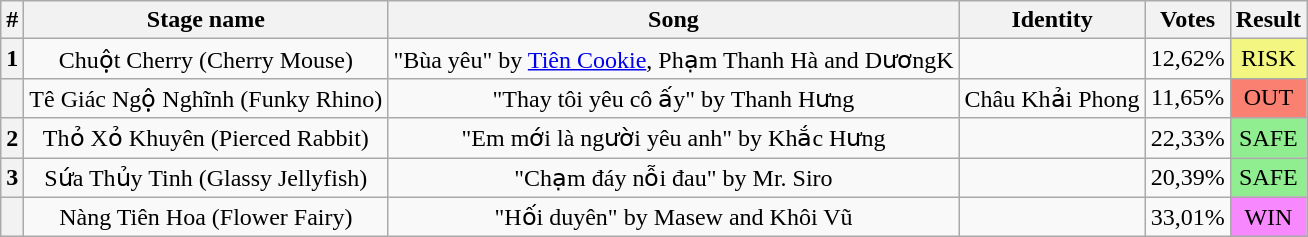<table class="wikitable plainrowheaders" style="text-align: center;">
<tr>
<th>#</th>
<th>Stage name</th>
<th>Song</th>
<th>Identity</th>
<th>Votes</th>
<th>Result</th>
</tr>
<tr>
<th>1</th>
<td>Chuột Cherry (Cherry Mouse)</td>
<td>"Bùa yêu" by <a href='#'>Tiên Cookie</a>, Phạm Thanh Hà and DươngK</td>
<td></td>
<td>12,62%</td>
<td bgcolor=#F3F781>RISK</td>
</tr>
<tr>
<th></th>
<td>Tê Giác Ngộ Nghĩnh (Funky Rhino)</td>
<td>"Thay tôi yêu cô ấy" by Thanh Hưng</td>
<td>Châu Khải Phong</td>
<td>11,65%</td>
<td bgcolor=salmon>OUT</td>
</tr>
<tr>
<th>2</th>
<td>Thỏ Xỏ Khuyên (Pierced Rabbit)</td>
<td>"Em mới là người yêu anh" by Khắc Hưng</td>
<td></td>
<td>22,33%</td>
<td bgcolor=lightgreen>SAFE</td>
</tr>
<tr>
<th>3</th>
<td>Sứa Thủy Tinh (Glassy Jellyfish)</td>
<td>"Chạm đáy nỗi đau" by Mr. Siro</td>
<td></td>
<td>20,39%</td>
<td bgcolor=lightgreen>SAFE</td>
</tr>
<tr>
<th></th>
<td>Nàng Tiên Hoa (Flower Fairy)</td>
<td>"Hối duyên" by Masew and Khôi Vũ</td>
<td></td>
<td>33,01%</td>
<td bgcolor=#F888FD>WIN</td>
</tr>
</table>
